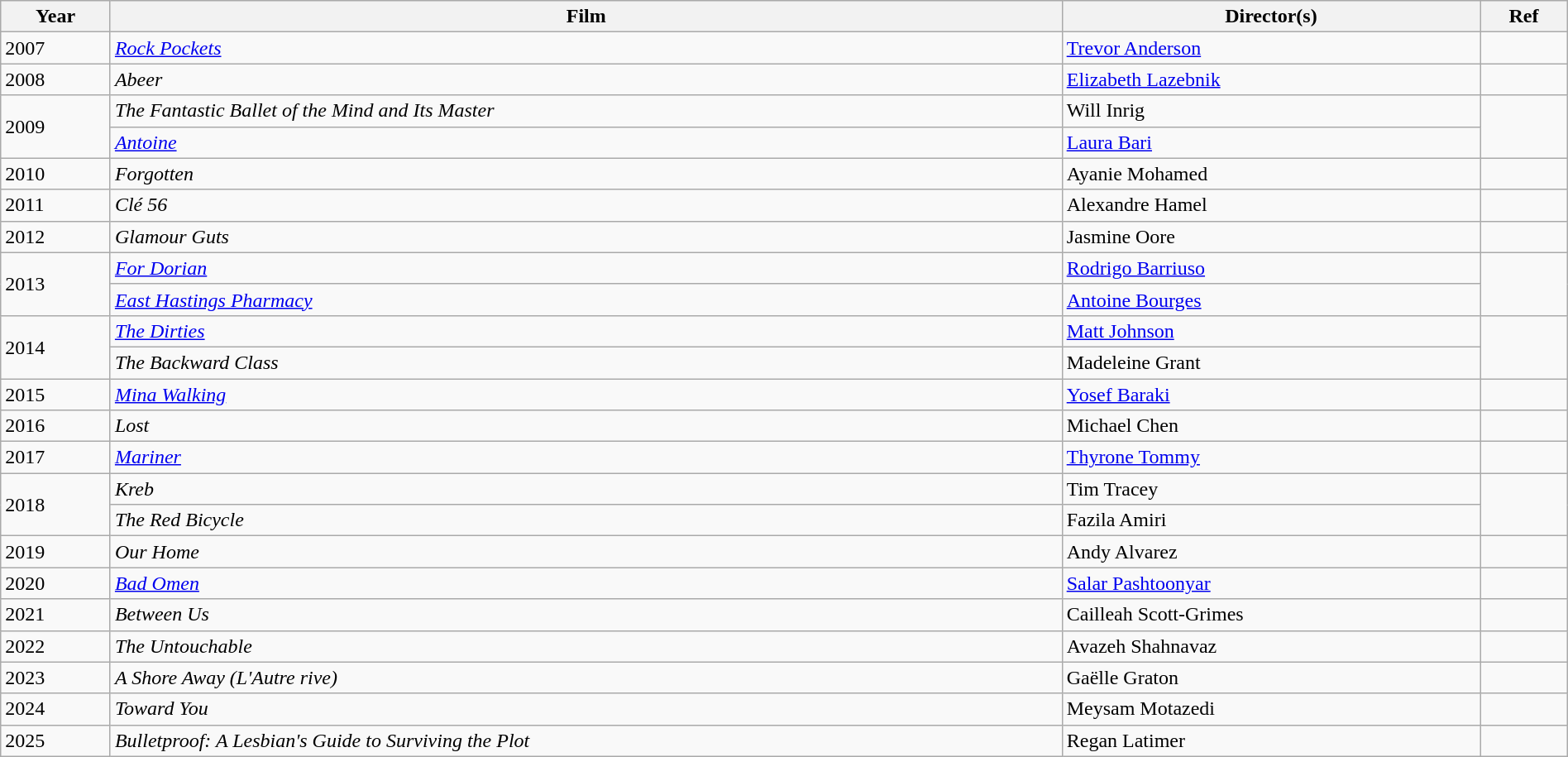<table class = "wikitable sortable" width=100%>
<tr>
<th>Year</th>
<th>Film</th>
<th>Director(s)</th>
<th>Ref</th>
</tr>
<tr>
<td>2007</td>
<td><em><a href='#'>Rock Pockets</a></em></td>
<td><a href='#'>Trevor Anderson</a></td>
<td></td>
</tr>
<tr>
<td>2008</td>
<td><em>Abeer</em></td>
<td><a href='#'>Elizabeth Lazebnik</a></td>
<td></td>
</tr>
<tr>
<td rowspan=2>2009</td>
<td><em>The Fantastic Ballet of the Mind and Its Master</em></td>
<td>Will Inrig</td>
<td rowspan=2></td>
</tr>
<tr>
<td><em><a href='#'>Antoine</a></em></td>
<td><a href='#'>Laura Bari</a></td>
</tr>
<tr>
<td>2010</td>
<td><em>Forgotten</em></td>
<td>Ayanie Mohamed</td>
<td></td>
</tr>
<tr>
<td>2011</td>
<td><em>Clé 56</em></td>
<td>Alexandre Hamel</td>
<td></td>
</tr>
<tr>
<td>2012</td>
<td><em>Glamour Guts</em></td>
<td>Jasmine Oore</td>
<td></td>
</tr>
<tr>
<td rowspan=2>2013</td>
<td><em><a href='#'>For Dorian</a></em></td>
<td><a href='#'>Rodrigo Barriuso</a></td>
<td rowspan=2></td>
</tr>
<tr>
<td><em><a href='#'>East Hastings Pharmacy</a></em></td>
<td><a href='#'>Antoine Bourges</a></td>
</tr>
<tr>
<td rowspan=2>2014</td>
<td><em><a href='#'>The Dirties</a></em></td>
<td><a href='#'>Matt Johnson</a></td>
<td rowspan=2></td>
</tr>
<tr>
<td><em>The Backward Class</em></td>
<td>Madeleine Grant</td>
</tr>
<tr>
<td>2015</td>
<td><em><a href='#'>Mina Walking</a></em></td>
<td><a href='#'>Yosef Baraki</a></td>
<td></td>
</tr>
<tr>
<td>2016</td>
<td><em>Lost</em></td>
<td>Michael Chen</td>
<td></td>
</tr>
<tr>
<td>2017</td>
<td><em><a href='#'>Mariner</a></em></td>
<td><a href='#'>Thyrone Tommy</a></td>
<td></td>
</tr>
<tr>
<td rowspan=2>2018</td>
<td><em>Kreb</em></td>
<td>Tim Tracey</td>
<td rowspan=2></td>
</tr>
<tr>
<td><em>The Red Bicycle</em></td>
<td>Fazila Amiri</td>
</tr>
<tr>
<td>2019</td>
<td><em>Our Home</em></td>
<td>Andy Alvarez</td>
<td></td>
</tr>
<tr>
<td>2020</td>
<td><em><a href='#'>Bad Omen</a></em></td>
<td><a href='#'>Salar Pashtoonyar</a></td>
<td></td>
</tr>
<tr>
<td>2021</td>
<td><em>Between Us</em></td>
<td>Cailleah Scott-Grimes</td>
<td></td>
</tr>
<tr>
<td>2022</td>
<td><em>The Untouchable</em></td>
<td>Avazeh Shahnavaz</td>
<td></td>
</tr>
<tr>
<td>2023</td>
<td><em>A Shore Away (L'Autre rive)</em></td>
<td>Gaëlle Graton</td>
<td></td>
</tr>
<tr>
<td>2024</td>
<td><em>Toward You</em></td>
<td>Meysam Motazedi</td>
<td></td>
</tr>
<tr>
<td>2025</td>
<td><em>Bulletproof: A Lesbian's Guide to Surviving the Plot</em></td>
<td>Regan Latimer</td>
<td></td>
</tr>
</table>
